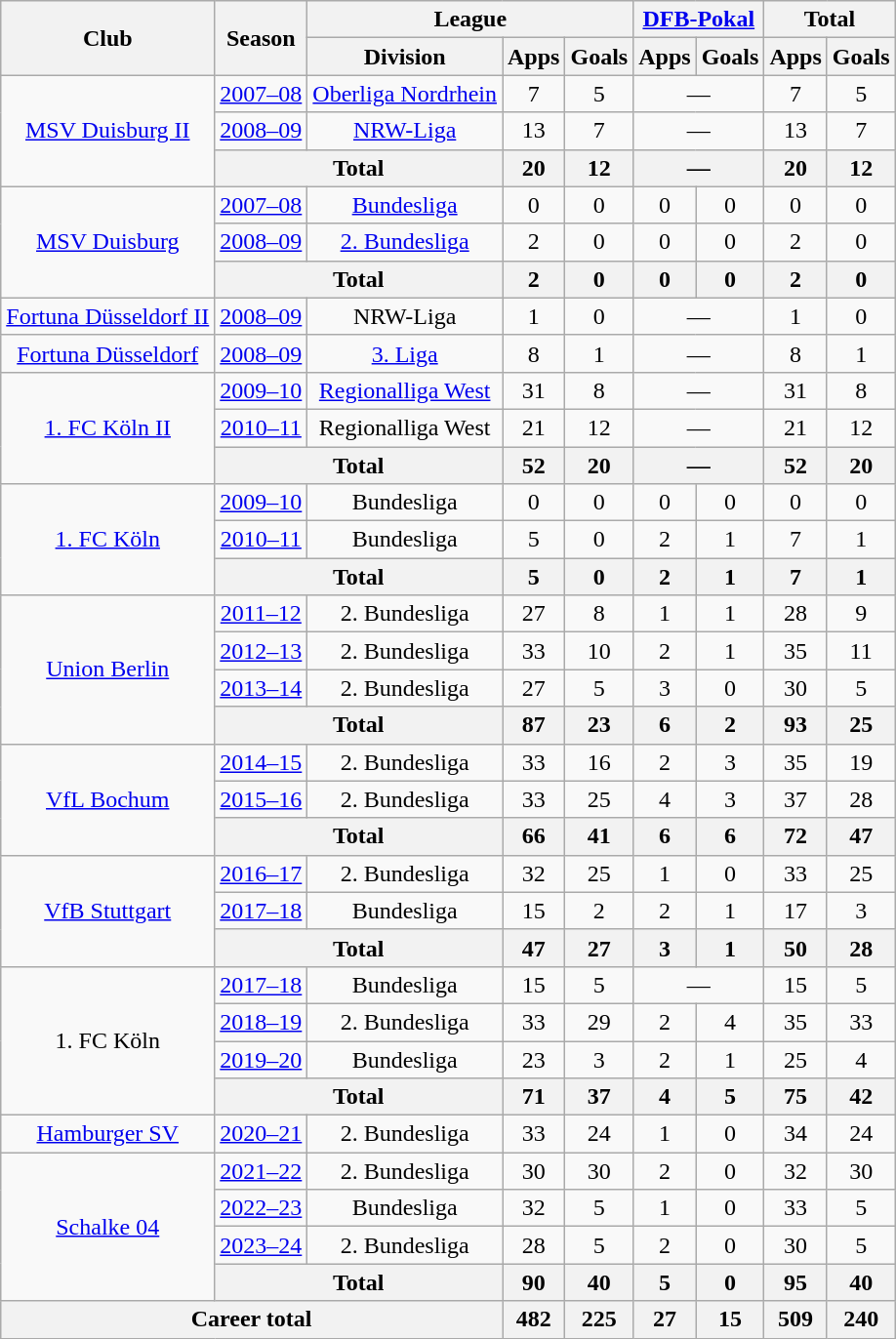<table class="wikitable" style="text-align:center">
<tr>
<th rowspan="2">Club</th>
<th rowspan="2">Season</th>
<th colspan="3">League</th>
<th colspan="2"><a href='#'>DFB-Pokal</a></th>
<th colspan="2">Total</th>
</tr>
<tr>
<th>Division</th>
<th>Apps</th>
<th>Goals</th>
<th>Apps</th>
<th>Goals</th>
<th>Apps</th>
<th>Goals</th>
</tr>
<tr>
<td rowspan="3"><a href='#'>MSV Duisburg II</a></td>
<td><a href='#'>2007–08</a></td>
<td><a href='#'>Oberliga Nordrhein</a></td>
<td>7</td>
<td>5</td>
<td colspan="2">—</td>
<td>7</td>
<td>5</td>
</tr>
<tr>
<td><a href='#'>2008–09</a></td>
<td><a href='#'>NRW-Liga</a></td>
<td>13</td>
<td>7</td>
<td colspan="2">—</td>
<td>13</td>
<td>7</td>
</tr>
<tr>
<th colspan="2">Total</th>
<th>20</th>
<th>12</th>
<th colspan="2">—</th>
<th>20</th>
<th>12</th>
</tr>
<tr>
<td rowspan="3"><a href='#'>MSV Duisburg</a></td>
<td><a href='#'>2007–08</a></td>
<td><a href='#'>Bundesliga</a></td>
<td>0</td>
<td>0</td>
<td>0</td>
<td>0</td>
<td>0</td>
<td>0</td>
</tr>
<tr>
<td><a href='#'>2008–09</a></td>
<td><a href='#'>2. Bundesliga</a></td>
<td>2</td>
<td>0</td>
<td>0</td>
<td>0</td>
<td>2</td>
<td>0</td>
</tr>
<tr>
<th colspan="2">Total</th>
<th>2</th>
<th>0</th>
<th>0</th>
<th>0</th>
<th>2</th>
<th>0</th>
</tr>
<tr>
<td><a href='#'>Fortuna Düsseldorf II</a></td>
<td><a href='#'>2008–09</a></td>
<td>NRW-Liga</td>
<td>1</td>
<td>0</td>
<td colspan="2">—</td>
<td>1</td>
<td>0</td>
</tr>
<tr>
<td><a href='#'>Fortuna Düsseldorf</a></td>
<td><a href='#'>2008–09</a></td>
<td><a href='#'>3. Liga</a></td>
<td>8</td>
<td>1</td>
<td colspan="2">—</td>
<td>8</td>
<td>1</td>
</tr>
<tr>
<td rowspan="3"><a href='#'>1. FC Köln II</a></td>
<td><a href='#'>2009–10</a></td>
<td><a href='#'>Regionalliga West</a></td>
<td>31</td>
<td>8</td>
<td colspan="2">—</td>
<td>31</td>
<td>8</td>
</tr>
<tr>
<td><a href='#'>2010–11</a></td>
<td>Regionalliga West</td>
<td>21</td>
<td>12</td>
<td colspan="2">—</td>
<td>21</td>
<td>12</td>
</tr>
<tr>
<th colspan="2">Total</th>
<th>52</th>
<th>20</th>
<th colspan="2">—</th>
<th>52</th>
<th>20</th>
</tr>
<tr>
<td rowspan="3"><a href='#'>1. FC Köln</a></td>
<td><a href='#'>2009–10</a></td>
<td>Bundesliga</td>
<td>0</td>
<td>0</td>
<td>0</td>
<td>0</td>
<td>0</td>
<td>0</td>
</tr>
<tr>
<td><a href='#'>2010–11</a></td>
<td>Bundesliga</td>
<td>5</td>
<td>0</td>
<td>2</td>
<td>1</td>
<td>7</td>
<td>1</td>
</tr>
<tr>
<th colspan="2">Total</th>
<th>5</th>
<th>0</th>
<th>2</th>
<th>1</th>
<th>7</th>
<th>1</th>
</tr>
<tr>
<td rowspan="4"><a href='#'>Union Berlin</a></td>
<td><a href='#'>2011–12</a></td>
<td>2. Bundesliga</td>
<td>27</td>
<td>8</td>
<td>1</td>
<td>1</td>
<td>28</td>
<td>9</td>
</tr>
<tr>
<td><a href='#'>2012–13</a></td>
<td>2. Bundesliga</td>
<td>33</td>
<td>10</td>
<td>2</td>
<td>1</td>
<td>35</td>
<td>11</td>
</tr>
<tr>
<td><a href='#'>2013–14</a></td>
<td>2. Bundesliga</td>
<td>27</td>
<td>5</td>
<td>3</td>
<td>0</td>
<td>30</td>
<td>5</td>
</tr>
<tr>
<th colspan="2">Total</th>
<th>87</th>
<th>23</th>
<th>6</th>
<th>2</th>
<th>93</th>
<th>25</th>
</tr>
<tr>
<td rowspan="3"><a href='#'>VfL Bochum</a></td>
<td><a href='#'>2014–15</a></td>
<td>2. Bundesliga</td>
<td>33</td>
<td>16</td>
<td>2</td>
<td>3</td>
<td>35</td>
<td>19</td>
</tr>
<tr>
<td><a href='#'>2015–16</a></td>
<td>2. Bundesliga</td>
<td>33</td>
<td>25</td>
<td>4</td>
<td>3</td>
<td>37</td>
<td>28</td>
</tr>
<tr>
<th colspan="2">Total</th>
<th>66</th>
<th>41</th>
<th>6</th>
<th>6</th>
<th>72</th>
<th>47</th>
</tr>
<tr>
<td rowspan="3"><a href='#'>VfB Stuttgart</a></td>
<td><a href='#'>2016–17</a></td>
<td>2. Bundesliga</td>
<td>32</td>
<td>25</td>
<td>1</td>
<td>0</td>
<td>33</td>
<td>25</td>
</tr>
<tr>
<td><a href='#'>2017–18</a></td>
<td>Bundesliga</td>
<td>15</td>
<td>2</td>
<td>2</td>
<td>1</td>
<td>17</td>
<td>3</td>
</tr>
<tr>
<th colspan="2">Total</th>
<th>47</th>
<th>27</th>
<th>3</th>
<th>1</th>
<th>50</th>
<th>28</th>
</tr>
<tr>
<td rowspan="4">1. FC Köln</td>
<td><a href='#'>2017–18</a></td>
<td>Bundesliga</td>
<td>15</td>
<td>5</td>
<td colspan="2">—</td>
<td>15</td>
<td>5</td>
</tr>
<tr>
<td><a href='#'>2018–19</a></td>
<td>2. Bundesliga</td>
<td>33</td>
<td>29</td>
<td>2</td>
<td>4</td>
<td>35</td>
<td>33</td>
</tr>
<tr>
<td><a href='#'>2019–20</a></td>
<td>Bundesliga</td>
<td>23</td>
<td>3</td>
<td>2</td>
<td>1</td>
<td>25</td>
<td>4</td>
</tr>
<tr>
<th colspan="2">Total</th>
<th>71</th>
<th>37</th>
<th>4</th>
<th>5</th>
<th>75</th>
<th>42</th>
</tr>
<tr>
<td><a href='#'>Hamburger SV</a></td>
<td><a href='#'>2020–21</a></td>
<td>2. Bundesliga</td>
<td>33</td>
<td>24</td>
<td>1</td>
<td>0</td>
<td>34</td>
<td>24</td>
</tr>
<tr>
<td rowspan=4><a href='#'>Schalke 04</a></td>
<td><a href='#'>2021–22</a></td>
<td>2. Bundesliga</td>
<td>30</td>
<td>30</td>
<td>2</td>
<td>0</td>
<td>32</td>
<td>30</td>
</tr>
<tr>
<td><a href='#'>2022–23</a></td>
<td>Bundesliga</td>
<td>32</td>
<td>5</td>
<td>1</td>
<td>0</td>
<td>33</td>
<td>5</td>
</tr>
<tr>
<td><a href='#'>2023–24</a></td>
<td>2. Bundesliga</td>
<td>28</td>
<td>5</td>
<td>2</td>
<td>0</td>
<td>30</td>
<td>5</td>
</tr>
<tr>
<th colspan=2>Total</th>
<th>90</th>
<th>40</th>
<th>5</th>
<th>0</th>
<th>95</th>
<th>40</th>
</tr>
<tr>
<th colspan="3">Career total</th>
<th>482</th>
<th>225</th>
<th>27</th>
<th>15</th>
<th>509</th>
<th>240</th>
</tr>
</table>
